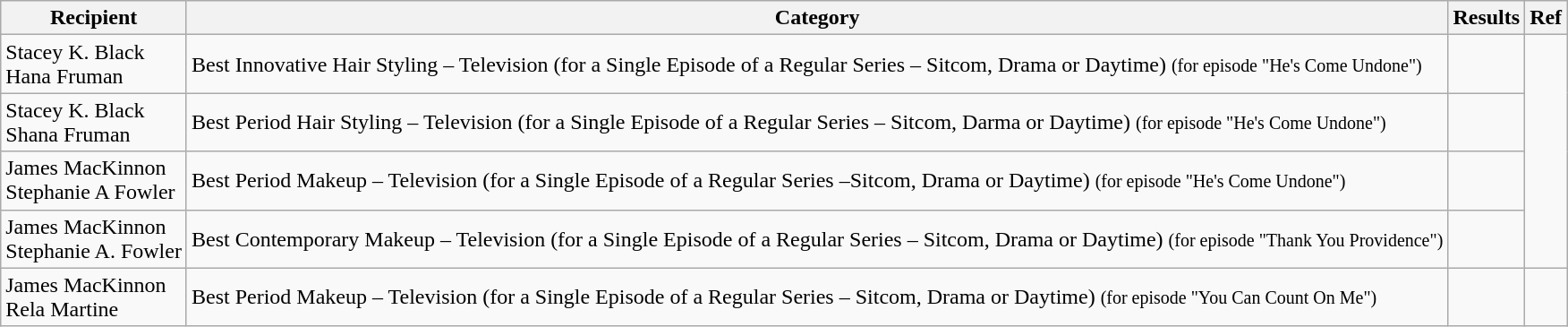<table class="wikitable">
<tr>
<th>Recipient</th>
<th>Category</th>
<th>Results</th>
<th>Ref</th>
</tr>
<tr>
<td>Stacey K. Black<br>Hana Fruman</td>
<td>Best Innovative Hair Styling – Television (for a Single Episode of a Regular Series – Sitcom, Drama or Daytime) <small>(for episode "He's Come Undone")</small></td>
<td></td>
<td rowspan="4"></td>
</tr>
<tr>
<td>Stacey K. Black<br>Shana Fruman</td>
<td>Best Period Hair Styling – Television (for a Single Episode of a Regular Series – Sitcom, Darma or Daytime) <small>(for episode "He's Come Undone")</small></td>
<td></td>
</tr>
<tr>
<td>James MacKinnon<br>Stephanie A Fowler</td>
<td>Best Period Makeup – Television (for a Single Episode of a Regular Series –Sitcom, Drama or Daytime) <small>(for episode "He's Come Undone")</small></td>
<td></td>
</tr>
<tr>
<td>James MacKinnon<br>Stephanie A. Fowler</td>
<td>Best Contemporary Makeup – Television (for a Single Episode of a Regular Series – Sitcom, Drama or Daytime) <small>(for episode "Thank You Providence")</small></td>
<td></td>
</tr>
<tr>
<td>James MacKinnon<br>Rela Martine</td>
<td>Best Period Makeup – Television (for a Single Episode of a Regular Series – Sitcom, Drama or Daytime) <small>(for episode "You Can Count On Me")</small></td>
<td></td>
<td></td>
</tr>
</table>
